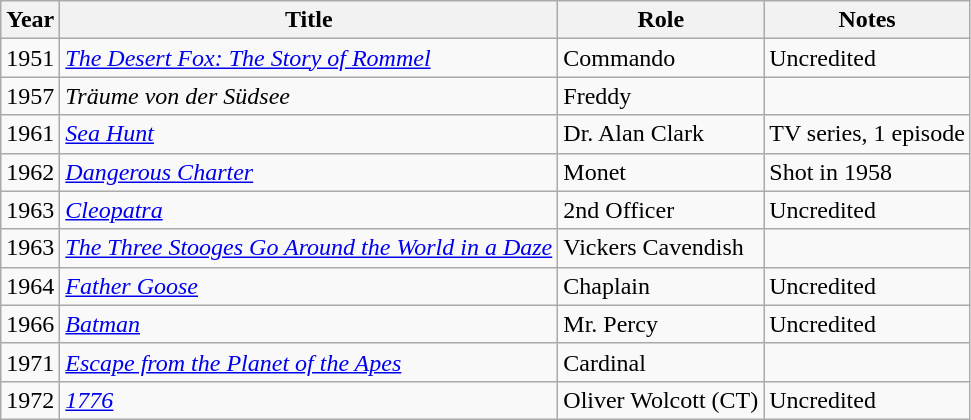<table class="wikitable">
<tr>
<th>Year</th>
<th>Title</th>
<th>Role</th>
<th>Notes</th>
</tr>
<tr>
<td>1951</td>
<td><em><a href='#'>The Desert Fox: The Story of Rommel</a></em></td>
<td>Commando</td>
<td>Uncredited</td>
</tr>
<tr>
<td>1957</td>
<td><em>Träume von der Südsee</em></td>
<td>Freddy</td>
<td></td>
</tr>
<tr>
<td>1961</td>
<td><em><a href='#'>Sea Hunt</a></em></td>
<td>Dr. Alan Clark</td>
<td>TV series, 1 episode</td>
</tr>
<tr>
<td>1962</td>
<td><em><a href='#'>Dangerous Charter</a></em></td>
<td>Monet</td>
<td>Shot in 1958</td>
</tr>
<tr>
<td>1963</td>
<td><em><a href='#'>Cleopatra</a></em></td>
<td>2nd Officer</td>
<td>Uncredited</td>
</tr>
<tr>
<td>1963</td>
<td><em><a href='#'>The Three Stooges Go Around the World in a Daze</a></em></td>
<td>Vickers Cavendish</td>
<td></td>
</tr>
<tr>
<td>1964</td>
<td><em><a href='#'>Father Goose</a></em></td>
<td>Chaplain</td>
<td>Uncredited</td>
</tr>
<tr>
<td>1966</td>
<td><em><a href='#'>Batman</a></em></td>
<td>Mr. Percy</td>
<td>Uncredited</td>
</tr>
<tr>
<td>1971</td>
<td><em><a href='#'>Escape from the Planet of the Apes</a></em></td>
<td>Cardinal</td>
<td></td>
</tr>
<tr>
<td>1972</td>
<td><em><a href='#'>1776</a></em></td>
<td>Oliver Wolcott (CT)</td>
<td>Uncredited</td>
</tr>
</table>
